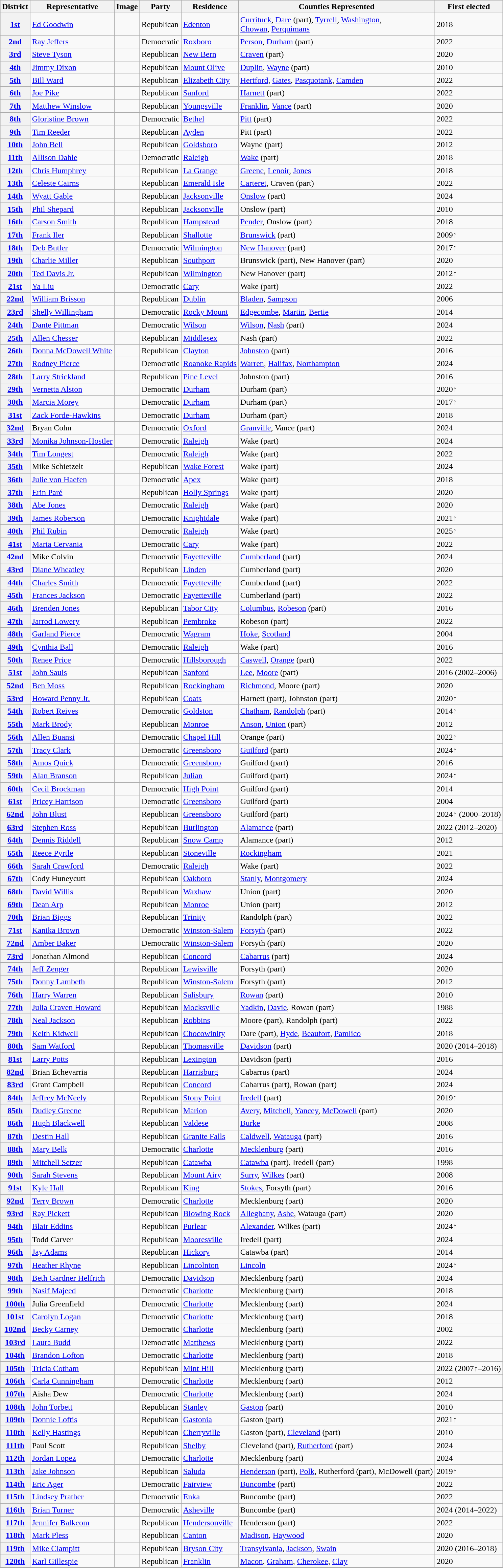<table class="wikitable sortable">
<tr>
<th scope=col>District</th>
<th scope=col>Representative</th>
<th scope=col>Image</th>
<th scope=col>Party</th>
<th scope=col>Residence</th>
<th scope=col>Counties Represented</th>
<th scope=col>First elected</th>
</tr>
<tr>
<th><a href='#'>1st</a></th>
<td data-sort-value="Goodwin, Ed"><a href='#'>Ed Goodwin</a></td>
<td></td>
<td>Republican</td>
<td><a href='#'>Edenton</a></td>
<td><a href='#'>Currituck</a>, <a href='#'>Dare</a> (part), <a href='#'>Tyrrell</a>, <a href='#'>Washington</a>,<br><a href='#'>Chowan</a>, <a href='#'>Perquimans</a></td>
<td>2018</td>
</tr>
<tr>
<th><a href='#'>2nd</a></th>
<td data-sort-value="Jeffers, Ray"><a href='#'>Ray Jeffers</a></td>
<td></td>
<td>Democratic</td>
<td><a href='#'>Roxboro</a></td>
<td><a href='#'>Person</a>, <a href='#'>Durham</a> (part)</td>
<td>2022</td>
</tr>
<tr>
<th><a href='#'>3rd</a></th>
<td data-sort-value="Tyson, Steve"><a href='#'>Steve Tyson</a></td>
<td></td>
<td>Republican</td>
<td><a href='#'>New Bern</a></td>
<td><a href='#'>Craven</a> (part)</td>
<td>2020</td>
</tr>
<tr>
<th><a href='#'>4th</a></th>
<td data-sort-value="Dixon, Jimmy"><a href='#'>Jimmy Dixon</a></td>
<td></td>
<td>Republican</td>
<td><a href='#'>Mount Olive</a></td>
<td><a href='#'>Duplin</a>, <a href='#'>Wayne</a> (part)</td>
<td>2010</td>
</tr>
<tr>
<th><a href='#'>5th</a></th>
<td data-sort-value="Ward, Bill"><a href='#'>Bill Ward</a></td>
<td></td>
<td>Republican</td>
<td><a href='#'>Elizabeth City</a></td>
<td><a href='#'>Hertford</a>, <a href='#'>Gates</a>, <a href='#'>Pasquotank</a>, <a href='#'>Camden</a></td>
<td>2022</td>
</tr>
<tr>
<th><a href='#'>6th</a></th>
<td data-sort-value="Pike, Joe"><a href='#'>Joe Pike</a></td>
<td></td>
<td>Republican</td>
<td><a href='#'>Sanford</a></td>
<td><a href='#'>Harnett</a> (part)</td>
<td>2022</td>
</tr>
<tr>
<th><a href='#'>7th</a></th>
<td data-sort-value="Winslow, Matthew"><a href='#'>Matthew Winslow</a></td>
<td></td>
<td>Republican</td>
<td><a href='#'>Youngsville</a></td>
<td><a href='#'>Franklin</a>, <a href='#'>Vance</a> (part)</td>
<td>2020</td>
</tr>
<tr>
<th><a href='#'>8th</a></th>
<td data-sort-value="Brown, Gloristine"><a href='#'>Gloristine Brown</a></td>
<td></td>
<td>Democratic</td>
<td><a href='#'>Bethel</a></td>
<td><a href='#'>Pitt</a> (part)</td>
<td>2022</td>
</tr>
<tr>
<th><a href='#'>9th</a></th>
<td data-sort-value="Reeder, Timothy"><a href='#'>Tim Reeder</a></td>
<td></td>
<td>Republican</td>
<td><a href='#'>Ayden</a></td>
<td>Pitt (part)</td>
<td>2022</td>
</tr>
<tr>
<th><a href='#'>10th</a></th>
<td data-sort-value="Bell, John"><a href='#'>John Bell</a></td>
<td></td>
<td>Republican</td>
<td><a href='#'>Goldsboro</a></td>
<td>Wayne (part)</td>
<td>2012</td>
</tr>
<tr>
<th><a href='#'>11th</a></th>
<td data-sort-value="Dahle, Allison"><a href='#'>Allison Dahle</a></td>
<td></td>
<td>Democratic</td>
<td><a href='#'>Raleigh</a></td>
<td><a href='#'>Wake</a> (part)</td>
<td>2018</td>
</tr>
<tr>
<th><a href='#'>12th</a></th>
<td data-sort-value="Humphrey, Chris"><a href='#'>Chris Humphrey</a></td>
<td></td>
<td>Republican</td>
<td><a href='#'>La Grange</a></td>
<td><a href='#'>Greene</a>, <a href='#'>Lenoir</a>, <a href='#'>Jones</a></td>
<td>2018</td>
</tr>
<tr>
<th><a href='#'>13th</a></th>
<td data-sort-value="Cairns, Celeste"><a href='#'>Celeste Cairns</a></td>
<td></td>
<td>Republican</td>
<td><a href='#'>Emerald Isle</a></td>
<td><a href='#'>Carteret</a>, Craven (part)</td>
<td>2022</td>
</tr>
<tr>
<th><a href='#'>14th</a></th>
<td data-sort-value="Gable, Wyatt"><a href='#'>Wyatt Gable</a></td>
<td></td>
<td>Republican</td>
<td><a href='#'>Jacksonville</a></td>
<td><a href='#'>Onslow</a> (part)</td>
<td>2024</td>
</tr>
<tr>
<th><a href='#'>15th</a></th>
<td data-sort-value="Shepard, Phil,"><a href='#'>Phil Shepard</a></td>
<td></td>
<td>Republican</td>
<td><a href='#'>Jacksonville</a></td>
<td>Onslow (part)</td>
<td>2010</td>
</tr>
<tr>
<th><a href='#'>16th</a></th>
<td data-sort-value="Smith, Carson"><a href='#'>Carson Smith</a></td>
<td></td>
<td>Republican</td>
<td><a href='#'>Hampstead</a></td>
<td><a href='#'>Pender</a>, Onslow (part)</td>
<td>2018</td>
</tr>
<tr>
<th><a href='#'>17th</a></th>
<td data-sort-value="Iler, Frank"><a href='#'>Frank Iler</a></td>
<td></td>
<td>Republican</td>
<td><a href='#'>Shallotte</a></td>
<td><a href='#'>Brunswick</a> (part)</td>
<td>2009↑</td>
</tr>
<tr>
<th><a href='#'>18th</a></th>
<td data-sort-value="Butler, Deb"><a href='#'>Deb Butler</a></td>
<td></td>
<td>Democratic</td>
<td><a href='#'>Wilmington</a></td>
<td><a href='#'>New Hanover</a> (part)</td>
<td>2017↑</td>
</tr>
<tr>
<th><a href='#'>19th</a></th>
<td data-sort-value="Miller, Charlie"><a href='#'>Charlie Miller</a></td>
<td></td>
<td>Republican</td>
<td><a href='#'>Southport</a></td>
<td>Brunswick (part), New Hanover (part)</td>
<td>2020</td>
</tr>
<tr>
<th><a href='#'>20th</a></th>
<td data-sort-value="Davis, Ted Jr."><a href='#'>Ted Davis Jr.</a></td>
<td></td>
<td>Republican</td>
<td><a href='#'>Wilmington</a></td>
<td>New Hanover (part)</td>
<td>2012↑</td>
</tr>
<tr>
<th><a href='#'>21st</a></th>
<td data-sort-value="Liu, Guangya"><a href='#'>Ya Liu</a></td>
<td></td>
<td>Democratic</td>
<td><a href='#'>Cary</a></td>
<td>Wake (part)</td>
<td>2022</td>
</tr>
<tr>
<th><a href='#'>22nd</a></th>
<td data-sort-value="Brisson, William"><a href='#'>William Brisson</a></td>
<td></td>
<td>Republican</td>
<td><a href='#'>Dublin</a></td>
<td><a href='#'>Bladen</a>, <a href='#'>Sampson</a></td>
<td>2006</td>
</tr>
<tr>
<th><a href='#'>23rd</a></th>
<td data-sort-value="Willingham, Shelly"><a href='#'>Shelly Willingham</a></td>
<td></td>
<td>Democratic</td>
<td><a href='#'>Rocky Mount</a></td>
<td><a href='#'>Edgecombe</a>, <a href='#'>Martin</a>, <a href='#'>Bertie</a></td>
<td>2014</td>
</tr>
<tr>
<th><a href='#'>24th</a></th>
<td data-sort-value="Pittman, Dante"><a href='#'>Dante Pittman</a></td>
<td></td>
<td>Democratic</td>
<td><a href='#'>Wilson</a></td>
<td><a href='#'>Wilson</a>, <a href='#'>Nash</a> (part)</td>
<td>2024</td>
</tr>
<tr>
<th><a href='#'>25th</a></th>
<td data-sort-value="Chesser, Allen"><a href='#'>Allen Chesser</a></td>
<td></td>
<td>Republican</td>
<td><a href='#'>Middlesex</a></td>
<td>Nash (part)</td>
<td>2022</td>
</tr>
<tr>
<th><a href='#'>26th</a></th>
<td data-sort-value="White, Donna McDowell"><a href='#'>Donna McDowell White</a></td>
<td></td>
<td>Republican</td>
<td><a href='#'>Clayton</a></td>
<td><a href='#'>Johnston</a> (part)</td>
<td>2016</td>
</tr>
<tr>
<th><a href='#'>27th</a></th>
<td data-sort-value="Pierce, Rodney"><a href='#'>Rodney Pierce</a></td>
<td></td>
<td>Democratic</td>
<td><a href='#'>Roanoke Rapids</a></td>
<td><a href='#'>Warren</a>, <a href='#'>Halifax</a>, <a href='#'>Northampton</a></td>
<td>2024</td>
</tr>
<tr>
<th><a href='#'>28th</a></th>
<td data-sort-value="Strickland, Larry"><a href='#'>Larry Strickland</a></td>
<td></td>
<td>Republican</td>
<td><a href='#'>Pine Level</a></td>
<td>Johnston (part)</td>
<td>2016</td>
</tr>
<tr>
<th><a href='#'>29th</a></th>
<td data-sort-value="Alston, Vernetta"><a href='#'>Vernetta Alston</a></td>
<td></td>
<td>Democratic</td>
<td><a href='#'>Durham</a></td>
<td>Durham (part)</td>
<td>2020↑</td>
</tr>
<tr>
<th><a href='#'>30th</a></th>
<td data-sort-value="Morey, Marcia"><a href='#'>Marcia Morey</a></td>
<td></td>
<td>Democratic</td>
<td><a href='#'>Durham</a></td>
<td>Durham (part)</td>
<td>2017↑</td>
</tr>
<tr>
<th><a href='#'>31st</a></th>
<td data-sort-value="Forde-Hawkins, Zack"><a href='#'>Zack Forde-Hawkins</a></td>
<td></td>
<td>Democratic</td>
<td><a href='#'>Durham</a></td>
<td>Durham (part)</td>
<td>2018</td>
</tr>
<tr>
<th><a href='#'>32nd</a></th>
<td data-sort-value="Cohn, Bryan">Bryan Cohn</td>
<td></td>
<td>Democratic</td>
<td><a href='#'>Oxford</a></td>
<td><a href='#'>Granville</a>, Vance (part)</td>
<td>2024</td>
</tr>
<tr>
<th><a href='#'>33rd</a></th>
<td data-sort-value="Johnson-Hostler, Monika"><a href='#'>Monika Johnson-Hostler</a></td>
<td></td>
<td>Democratic</td>
<td><a href='#'>Raleigh</a></td>
<td>Wake (part)</td>
<td>2024</td>
</tr>
<tr>
<th><a href='#'>34th</a></th>
<td data-sort-value="Longest, Tim"><a href='#'>Tim Longest</a></td>
<td></td>
<td>Democratic</td>
<td><a href='#'>Raleigh</a></td>
<td>Wake (part)</td>
<td>2022</td>
</tr>
<tr>
<th><a href='#'>35th</a></th>
<td data-sort-value="Schietzelt, Mike">Mike Schietzelt</td>
<td></td>
<td>Republican</td>
<td><a href='#'>Wake Forest</a></td>
<td>Wake (part)</td>
<td>2024</td>
</tr>
<tr>
<th><a href='#'>36th</a></th>
<td data-sort-value="von Haefen, Julie"><a href='#'>Julie von Haefen</a></td>
<td></td>
<td>Democratic</td>
<td><a href='#'>Apex</a></td>
<td>Wake (part)</td>
<td>2018</td>
</tr>
<tr>
<th><a href='#'>37th</a></th>
<td data-sort-value="Paré, Erin"><a href='#'>Erin Paré</a></td>
<td></td>
<td>Republican</td>
<td><a href='#'>Holly Springs</a></td>
<td>Wake (part)</td>
<td>2020</td>
</tr>
<tr>
<th><a href='#'>38th</a></th>
<td data-sort-value="Jones, Abe"><a href='#'>Abe Jones</a></td>
<td></td>
<td>Democratic</td>
<td><a href='#'>Raleigh</a></td>
<td>Wake (part)</td>
<td>2020</td>
</tr>
<tr>
<th><a href='#'>39th</a></th>
<td data-sort-value="Roberson, James"><a href='#'>James Roberson</a></td>
<td></td>
<td>Democratic</td>
<td><a href='#'>Knightdale</a></td>
<td>Wake (part)</td>
<td>2021↑</td>
</tr>
<tr>
<th><a href='#'>40th</a></th>
<td data-sort-value="Rubin, Phil"><a href='#'>Phil Rubin</a></td>
<td></td>
<td>Democratic</td>
<td><a href='#'>Raleigh</a></td>
<td>Wake (part)</td>
<td>2025↑</td>
</tr>
<tr>
<th><a href='#'>41st</a></th>
<td data-sort-value="Cervania, Maria"><a href='#'>Maria Cervania</a></td>
<td></td>
<td>Democratic</td>
<td><a href='#'>Cary</a></td>
<td>Wake (part)</td>
<td>2022</td>
</tr>
<tr>
<th><a href='#'>42nd</a></th>
<td data-sort-value="Colvin, Mike">Mike Colvin</td>
<td></td>
<td>Democratic</td>
<td><a href='#'>Fayetteville</a></td>
<td><a href='#'>Cumberland</a> (part)</td>
<td>2024</td>
</tr>
<tr>
<th><a href='#'>43rd</a></th>
<td data-sort-value="Wheatley, Diane"><a href='#'>Diane Wheatley</a></td>
<td></td>
<td>Republican</td>
<td><a href='#'>Linden</a></td>
<td>Cumberland (part)</td>
<td>2020</td>
</tr>
<tr>
<th><a href='#'>44th</a></th>
<td data-sort-value="Smith, Charles"><a href='#'>Charles Smith</a></td>
<td></td>
<td>Democratic</td>
<td><a href='#'>Fayetteville</a></td>
<td>Cumberland (part)</td>
<td>2022</td>
</tr>
<tr>
<th><a href='#'>45th</a></th>
<td data-sort-value="Jackson, Frances"><a href='#'>Frances Jackson</a></td>
<td></td>
<td>Democratic</td>
<td><a href='#'>Fayetteville</a></td>
<td>Cumberland (part)</td>
<td>2022</td>
</tr>
<tr>
<th><a href='#'>46th</a></th>
<td data-sort-value="Jones, Brenden"><a href='#'>Brenden Jones</a></td>
<td></td>
<td>Republican</td>
<td><a href='#'>Tabor City</a></td>
<td><a href='#'>Columbus</a>, <a href='#'>Robeson</a> (part)</td>
<td>2016</td>
</tr>
<tr>
<th><a href='#'>47th</a></th>
<td data-sort-value="Lowery, Jarrod"><a href='#'>Jarrod Lowery</a></td>
<td></td>
<td>Republican</td>
<td><a href='#'>Pembroke</a></td>
<td>Robeson (part)</td>
<td>2022</td>
</tr>
<tr>
<th><a href='#'>48th</a></th>
<td data-sort-value="Pierce, Garland"><a href='#'>Garland Pierce</a></td>
<td></td>
<td>Democratic</td>
<td><a href='#'>Wagram</a></td>
<td><a href='#'>Hoke</a>, <a href='#'>Scotland</a></td>
<td>2004</td>
</tr>
<tr>
<th><a href='#'>49th</a></th>
<td data-sort-value="Ball, Cynthia"><a href='#'>Cynthia Ball</a></td>
<td></td>
<td>Democratic</td>
<td><a href='#'>Raleigh</a></td>
<td>Wake (part)</td>
<td>2016</td>
</tr>
<tr>
<th><a href='#'>50th</a></th>
<td data-sort-value="Price, Renee"><a href='#'>Renee Price</a></td>
<td></td>
<td>Democratic</td>
<td><a href='#'>Hillsborough</a></td>
<td><a href='#'>Caswell</a>, <a href='#'>Orange</a> (part)</td>
<td>2022</td>
</tr>
<tr>
<th><a href='#'>51st</a></th>
<td data-sort-value="Sauls, John"><a href='#'>John Sauls</a></td>
<td></td>
<td>Republican</td>
<td><a href='#'>Sanford</a></td>
<td><a href='#'>Lee</a>, <a href='#'>Moore</a> (part)</td>
<td>2016 (2002–2006)</td>
</tr>
<tr>
<th><a href='#'>52nd</a></th>
<td data-sort-value="Moss, Ben"><a href='#'>Ben Moss</a></td>
<td></td>
<td>Republican</td>
<td><a href='#'>Rockingham</a></td>
<td><a href='#'>Richmond</a>, Moore (part)</td>
<td>2020</td>
</tr>
<tr>
<th><a href='#'>53rd</a></th>
<td data-sort-value="Penny, Howard Jr."><a href='#'>Howard Penny Jr.</a></td>
<td></td>
<td>Republican</td>
<td><a href='#'>Coats</a></td>
<td>Harnett (part), Johnston (part)</td>
<td>2020↑</td>
</tr>
<tr>
<th><a href='#'>54th</a></th>
<td data-sort-value="Reives, Robert"><a href='#'>Robert Reives</a></td>
<td></td>
<td>Democratic</td>
<td><a href='#'>Goldston</a></td>
<td><a href='#'>Chatham</a>, <a href='#'>Randolph</a> (part)</td>
<td>2014↑</td>
</tr>
<tr>
<th><a href='#'>55th</a></th>
<td data-sort-value="Brody, Mark"><a href='#'>Mark Brody</a></td>
<td></td>
<td>Republican</td>
<td><a href='#'>Monroe</a></td>
<td><a href='#'>Anson</a>, <a href='#'>Union</a> (part)</td>
<td>2012</td>
</tr>
<tr>
<th><a href='#'>56th</a></th>
<td data-sort-value="Buansi, Allen"><a href='#'>Allen Buansi</a></td>
<td></td>
<td>Democratic</td>
<td><a href='#'>Chapel Hill</a></td>
<td>Orange (part)</td>
<td>2022↑</td>
</tr>
<tr>
<th><a href='#'>57th</a></th>
<td data-sort-value="Clark, Tracy"><a href='#'>Tracy Clark</a></td>
<td></td>
<td>Democratic</td>
<td><a href='#'>Greensboro</a></td>
<td><a href='#'>Guilford</a> (part)</td>
<td>2024↑</td>
</tr>
<tr>
<th><a href='#'>58th</a></th>
<td data-sort-value="Quick, Amos"><a href='#'>Amos Quick</a></td>
<td></td>
<td>Democratic</td>
<td><a href='#'>Greensboro</a></td>
<td>Guilford (part)</td>
<td>2016</td>
</tr>
<tr>
<th><a href='#'>59th</a></th>
<td data-sort-value="Branson, Alan"><a href='#'>Alan Branson</a></td>
<td></td>
<td>Republican</td>
<td><a href='#'>Julian</a></td>
<td>Guilford (part)</td>
<td>2024↑</td>
</tr>
<tr>
<th><a href='#'>60th</a></th>
<td data-sort-value="Brockman, Cecil"><a href='#'>Cecil Brockman</a></td>
<td></td>
<td>Democratic</td>
<td><a href='#'>High Point</a></td>
<td>Guilford (part)</td>
<td>2014</td>
</tr>
<tr>
<th><a href='#'>61st</a></th>
<td data-sort-value="Harrison, Pricey"><a href='#'>Pricey Harrison</a></td>
<td></td>
<td>Democratic</td>
<td><a href='#'>Greensboro</a></td>
<td>Guilford (part)</td>
<td>2004</td>
</tr>
<tr>
<th><a href='#'>62nd</a></th>
<td data-sort-value="Blust, John"><a href='#'>John Blust</a></td>
<td></td>
<td>Republican</td>
<td><a href='#'>Greensboro</a></td>
<td>Guilford (part)</td>
<td>2024↑ (2000–2018)</td>
</tr>
<tr>
<th><a href='#'>63rd</a></th>
<td data-sort-value="Ross, Stephen"><a href='#'>Stephen Ross</a></td>
<td></td>
<td>Republican</td>
<td><a href='#'>Burlington</a></td>
<td><a href='#'>Alamance</a> (part)</td>
<td>2022 (2012–2020)</td>
</tr>
<tr>
<th><a href='#'>64th</a></th>
<td data-sort-value="Riddell, Dennis"><a href='#'>Dennis Riddell</a></td>
<td></td>
<td>Republican</td>
<td><a href='#'>Snow Camp</a></td>
<td>Alamance (part)</td>
<td>2012</td>
</tr>
<tr>
<th><a href='#'>65th</a></th>
<td data-sort-value="Pyrtle, Reece"><a href='#'>Reece Pyrtle</a></td>
<td></td>
<td>Republican</td>
<td><a href='#'>Stoneville</a></td>
<td><a href='#'>Rockingham</a></td>
<td>2021</td>
</tr>
<tr>
<th><a href='#'>66th</a></th>
<td data-sort-value="Crawford, Sarah"><a href='#'>Sarah Crawford</a></td>
<td></td>
<td>Democratic</td>
<td><a href='#'>Raleigh</a></td>
<td>Wake (part)</td>
<td>2022</td>
</tr>
<tr>
<th><a href='#'>67th</a></th>
<td data-sort-value="Huneycutt, Cody">Cody Huneycutt</td>
<td></td>
<td>Republican</td>
<td><a href='#'>Oakboro</a></td>
<td><a href='#'>Stanly</a>, <a href='#'>Montgomery</a></td>
<td>2024</td>
</tr>
<tr>
<th><a href='#'>68th</a></th>
<td data-sort-value="Willis, David"><a href='#'>David Willis</a></td>
<td></td>
<td>Republican</td>
<td><a href='#'>Waxhaw</a></td>
<td>Union (part)</td>
<td>2020</td>
</tr>
<tr>
<th><a href='#'>69th</a></th>
<td data-sort-value="Arp, Dean"><a href='#'>Dean Arp</a></td>
<td></td>
<td>Republican</td>
<td><a href='#'>Monroe</a></td>
<td>Union (part)</td>
<td>2012</td>
</tr>
<tr>
<th><a href='#'>70th</a></th>
<td data-sort-value="Biggs, Brian"><a href='#'>Brian Biggs</a></td>
<td></td>
<td>Republican</td>
<td><a href='#'>Trinity</a></td>
<td>Randolph (part)</td>
<td>2022</td>
</tr>
<tr>
<th><a href='#'>71st</a></th>
<td data-sort-value="Brown, Kanika"><a href='#'>Kanika Brown</a></td>
<td></td>
<td>Democratic</td>
<td><a href='#'>Winston-Salem</a></td>
<td><a href='#'>Forsyth</a> (part)</td>
<td>2022</td>
</tr>
<tr>
<th><a href='#'>72nd</a></th>
<td data-sort-value="Baker, Amber"><a href='#'>Amber Baker</a></td>
<td></td>
<td>Democratic</td>
<td><a href='#'>Winston-Salem</a></td>
<td>Forsyth (part)</td>
<td>2020</td>
</tr>
<tr>
<th><a href='#'>73rd</a></th>
<td data-sort-value="Almond, Jonathan">Jonathan Almond</td>
<td></td>
<td>Republican</td>
<td><a href='#'>Concord</a></td>
<td><a href='#'>Cabarrus</a> (part)</td>
<td>2024</td>
</tr>
<tr>
<th><a href='#'>74th</a></th>
<td data-sort-value="Zenger, Jeff"><a href='#'>Jeff Zenger</a></td>
<td></td>
<td>Republican</td>
<td><a href='#'>Lewisville</a></td>
<td>Forsyth (part)</td>
<td>2020</td>
</tr>
<tr>
<th><a href='#'>75th</a></th>
<td data-sort-value="Lambeth, Donny"><a href='#'>Donny Lambeth</a></td>
<td></td>
<td>Republican</td>
<td><a href='#'>Winston-Salem</a></td>
<td>Forsyth (part)</td>
<td>2012</td>
</tr>
<tr>
<th><a href='#'>76th</a></th>
<td data-sort-value="Warren, Harry"><a href='#'>Harry Warren</a></td>
<td></td>
<td>Republican</td>
<td><a href='#'>Salisbury</a></td>
<td><a href='#'>Rowan</a> (part)</td>
<td>2010</td>
</tr>
<tr>
<th><a href='#'>77th</a></th>
<td data-sort-value="Howard, Julia Craven"><a href='#'>Julia Craven Howard</a></td>
<td></td>
<td>Republican</td>
<td><a href='#'>Mocksville</a></td>
<td><a href='#'>Yadkin</a>, <a href='#'>Davie</a>, Rowan (part)</td>
<td>1988</td>
</tr>
<tr>
<th><a href='#'>78th</a></th>
<td data-sort-value="Jackson, Neal"><a href='#'>Neal Jackson</a></td>
<td></td>
<td>Republican</td>
<td><a href='#'>Robbins</a></td>
<td>Moore (part), Randolph (part)</td>
<td>2022</td>
</tr>
<tr>
<th><a href='#'>79th</a></th>
<td data-sort-value="Kidwell, Keith"><a href='#'>Keith Kidwell</a></td>
<td></td>
<td>Republican</td>
<td><a href='#'>Chocowinity</a></td>
<td>Dare (part), <a href='#'>Hyde</a>, <a href='#'>Beaufort</a>, <a href='#'>Pamlico</a></td>
<td>2018</td>
</tr>
<tr>
<th><a href='#'>80th</a></th>
<td data-sort-value="Watford, Sam"><a href='#'>Sam Watford</a></td>
<td></td>
<td>Republican</td>
<td><a href='#'>Thomasville</a></td>
<td><a href='#'>Davidson</a> (part)</td>
<td>2020 (2014–2018)</td>
</tr>
<tr>
<th><a href='#'>81st</a></th>
<td data-sort-value="Potts, Larry"><a href='#'>Larry Potts</a></td>
<td></td>
<td>Republican</td>
<td><a href='#'>Lexington</a></td>
<td>Davidson (part)</td>
<td>2016</td>
</tr>
<tr>
<th><a href='#'>82nd</a></th>
<td data-sort-value="Echevarria, Brian">Brian Echevarria</td>
<td></td>
<td>Republican</td>
<td><a href='#'>Harrisburg</a></td>
<td>Cabarrus (part)</td>
<td>2024</td>
</tr>
<tr>
<th><a href='#'>83rd</a></th>
<td data-sort-value="Campbell, Grant">Grant Campbell</td>
<td></td>
<td>Republican</td>
<td><a href='#'>Concord</a></td>
<td>Cabarrus (part), Rowan (part)</td>
<td>2024</td>
</tr>
<tr>
<th><a href='#'>84th</a></th>
<td data-sort-value="McNeely, Jeffrey"><a href='#'>Jeffrey McNeely</a></td>
<td></td>
<td>Republican</td>
<td><a href='#'>Stony Point</a></td>
<td><a href='#'>Iredell</a> (part)</td>
<td>2019↑</td>
</tr>
<tr>
<th><a href='#'>85th</a></th>
<td data-sort-value="Greene, Dudley"><a href='#'>Dudley Greene</a></td>
<td></td>
<td>Republican</td>
<td><a href='#'>Marion</a></td>
<td><a href='#'>Avery</a>, <a href='#'>Mitchell</a>, <a href='#'>Yancey</a>, <a href='#'>McDowell</a> (part)</td>
<td>2020</td>
</tr>
<tr>
<th><a href='#'>86th</a></th>
<td data-sort-value="Blackwell, Hugh"><a href='#'>Hugh Blackwell</a></td>
<td></td>
<td>Republican</td>
<td><a href='#'>Valdese</a></td>
<td><a href='#'>Burke</a></td>
<td>2008</td>
</tr>
<tr>
<th><a href='#'>87th</a></th>
<td data-sort-value="Hall, Destin"><a href='#'>Destin Hall</a></td>
<td></td>
<td>Republican</td>
<td><a href='#'>Granite Falls</a></td>
<td><a href='#'>Caldwell</a>, <a href='#'>Watauga</a> (part)</td>
<td>2016</td>
</tr>
<tr>
<th><a href='#'>88th</a></th>
<td data-sort-value="Belk, Mary"><a href='#'>Mary Belk</a></td>
<td></td>
<td>Democratic</td>
<td><a href='#'>Charlotte</a></td>
<td><a href='#'>Mecklenburg</a> (part)</td>
<td>2016</td>
</tr>
<tr>
<th><a href='#'>89th</a></th>
<td data-sort-value="Setzer, Mitchell"><a href='#'>Mitchell Setzer</a></td>
<td></td>
<td>Republican</td>
<td><a href='#'>Catawba</a></td>
<td><a href='#'>Catawba</a> (part), Iredell (part)</td>
<td>1998</td>
</tr>
<tr>
<th><a href='#'>90th</a></th>
<td data-sort-value="Stevens, Sarah"><a href='#'>Sarah Stevens</a></td>
<td></td>
<td>Republican</td>
<td><a href='#'>Mount Airy</a></td>
<td><a href='#'>Surry</a>, <a href='#'>Wilkes</a> (part)</td>
<td>2008</td>
</tr>
<tr>
<th><a href='#'>91st</a></th>
<td data-sort-value="Hall, Kyle"><a href='#'>Kyle Hall</a></td>
<td></td>
<td>Republican</td>
<td><a href='#'>King</a></td>
<td><a href='#'>Stokes</a>, Forsyth (part)</td>
<td>2016</td>
</tr>
<tr>
<th><a href='#'>92nd</a></th>
<td data-sort-value="Brown, Terry"><a href='#'>Terry Brown</a></td>
<td></td>
<td>Democratic</td>
<td><a href='#'>Charlotte</a></td>
<td>Mecklenburg (part)</td>
<td>2020</td>
</tr>
<tr>
<th><a href='#'>93rd</a></th>
<td data-sort-value="Pickett, Ray"><a href='#'>Ray Pickett</a></td>
<td></td>
<td>Republican</td>
<td><a href='#'>Blowing Rock</a></td>
<td><a href='#'>Alleghany</a>, <a href='#'>Ashe</a>, Watauga (part)</td>
<td>2020</td>
</tr>
<tr>
<th><a href='#'>94th</a></th>
<td data-sort-value="Eddins, Blair"><a href='#'>Blair Eddins</a></td>
<td></td>
<td>Republican</td>
<td><a href='#'>Purlear</a></td>
<td><a href='#'>Alexander</a>, Wilkes (part)</td>
<td>2024↑</td>
</tr>
<tr>
<th><a href='#'>95th</a></th>
<td data-sort-value="Carver, Todd">Todd Carver</td>
<td></td>
<td>Republican</td>
<td><a href='#'>Mooresville</a></td>
<td>Iredell (part)</td>
<td>2024</td>
</tr>
<tr>
<th><a href='#'>96th</a></th>
<td data-sort-value="Adams, Jay"><a href='#'>Jay Adams</a></td>
<td></td>
<td>Republican</td>
<td><a href='#'>Hickory</a></td>
<td>Catawba (part)</td>
<td>2014</td>
</tr>
<tr>
<th><a href='#'>97th</a></th>
<td data-sort-value="Rhyne, Heather"><a href='#'>Heather Rhyne</a></td>
<td></td>
<td>Republican</td>
<td><a href='#'>Lincolnton</a></td>
<td><a href='#'>Lincoln</a></td>
<td>2024↑</td>
</tr>
<tr>
<th><a href='#'>98th</a></th>
<td data-sort-value="Helfrich, Beth Gardner"><a href='#'>Beth Gardner Helfrich</a></td>
<td></td>
<td>Democratic</td>
<td><a href='#'>Davidson</a></td>
<td>Mecklenburg (part)</td>
<td>2024</td>
</tr>
<tr>
<th><a href='#'>99th</a></th>
<td data-sort-value="Majeed, Nasif"><a href='#'>Nasif Majeed</a></td>
<td></td>
<td>Democratic</td>
<td><a href='#'>Charlotte</a></td>
<td>Mecklenburg (part)</td>
<td>2018</td>
</tr>
<tr>
<th><a href='#'>100th</a></th>
<td data-sort-value="Greenfield, Julia">Julia Greenfield</td>
<td></td>
<td>Democratic</td>
<td><a href='#'>Charlotte</a></td>
<td>Mecklenburg (part)</td>
<td>2024</td>
</tr>
<tr>
<th><a href='#'>101st</a></th>
<td data-sort-value="Logan, Carolyn"><a href='#'>Carolyn Logan</a></td>
<td></td>
<td>Democratic</td>
<td><a href='#'>Charlotte</a></td>
<td>Mecklenburg (part)</td>
<td>2018</td>
</tr>
<tr>
<th><a href='#'>102nd</a></th>
<td data-sort-value="Carney, Becky"><a href='#'>Becky Carney</a></td>
<td></td>
<td>Democratic</td>
<td><a href='#'>Charlotte</a></td>
<td>Mecklenburg (part)</td>
<td>2002</td>
</tr>
<tr>
<th><a href='#'>103rd</a></th>
<td data-sort-value="Budd, Laura"><a href='#'>Laura Budd</a></td>
<td></td>
<td>Democratic</td>
<td><a href='#'>Matthews</a></td>
<td>Mecklenburg (part)</td>
<td>2022</td>
</tr>
<tr>
<th><a href='#'>104th</a></th>
<td data-sort-value="Lofton, Brandon"><a href='#'>Brandon Lofton</a></td>
<td></td>
<td>Democratic</td>
<td><a href='#'>Charlotte</a></td>
<td>Mecklenburg (part)</td>
<td>2018</td>
</tr>
<tr>
<th><a href='#'>105th</a></th>
<td data-sort-value="Cotham, Tricia"><a href='#'>Tricia Cotham</a></td>
<td></td>
<td>Republican</td>
<td><a href='#'>Mint Hill</a></td>
<td>Mecklenburg (part)</td>
<td>2022 (2007↑–2016)</td>
</tr>
<tr>
<th><a href='#'>106th</a></th>
<td data-sort-value="Cunningham, Carla"><a href='#'>Carla Cunningham</a></td>
<td></td>
<td>Democratic</td>
<td><a href='#'>Charlotte</a></td>
<td>Mecklenburg (part)</td>
<td>2012</td>
</tr>
<tr>
<th><a href='#'>107th</a></th>
<td data-sort-value="Dew, Aisha">Aisha Dew</td>
<td></td>
<td>Democratic</td>
<td><a href='#'>Charlotte</a></td>
<td>Mecklenburg (part)</td>
<td>2024</td>
</tr>
<tr>
<th><a href='#'>108th</a></th>
<td data-sort-value="Torbett, John"><a href='#'>John Torbett</a></td>
<td></td>
<td>Republican</td>
<td><a href='#'>Stanley</a></td>
<td><a href='#'>Gaston</a> (part)</td>
<td>2010</td>
</tr>
<tr>
<th><a href='#'>109th</a></th>
<td data-sort-value="Loftis, Donnie"><a href='#'>Donnie Loftis</a></td>
<td></td>
<td>Republican</td>
<td><a href='#'>Gastonia</a></td>
<td>Gaston (part)</td>
<td>2021↑</td>
</tr>
<tr>
<th><a href='#'>110th</a></th>
<td data-sort-value="Hastings, Kelly"><a href='#'>Kelly Hastings</a></td>
<td></td>
<td>Republican</td>
<td><a href='#'>Cherryville</a></td>
<td>Gaston (part), <a href='#'>Cleveland</a> (part)</td>
<td>2010</td>
</tr>
<tr>
<th><a href='#'>111th</a></th>
<td data-sort-value="Scott, Paul">Paul Scott</td>
<td></td>
<td>Republican</td>
<td><a href='#'>Shelby</a></td>
<td>Cleveland (part), <a href='#'>Rutherford</a> (part)</td>
<td>2024</td>
</tr>
<tr>
<th><a href='#'>112th</a></th>
<td data-sort-value="Lopez, Jordan"><a href='#'>Jordan Lopez</a></td>
<td></td>
<td>Democratic</td>
<td><a href='#'>Charlotte</a></td>
<td>Mecklenburg (part)</td>
<td>2024</td>
</tr>
<tr>
<th><a href='#'>113th</a></th>
<td data-sort-value="Johnson, Jake"><a href='#'>Jake Johnson</a></td>
<td></td>
<td>Republican</td>
<td><a href='#'>Saluda</a></td>
<td><a href='#'>Henderson</a> (part), <a href='#'>Polk</a>, Rutherford (part), McDowell (part)</td>
<td>2019↑</td>
</tr>
<tr>
<th><a href='#'>114th</a></th>
<td data-sort-value="Ager, J. Eric"><a href='#'>Eric Ager</a></td>
<td></td>
<td>Democratic</td>
<td><a href='#'>Fairview</a></td>
<td><a href='#'>Buncombe</a> (part)</td>
<td>2022</td>
</tr>
<tr>
<th><a href='#'>115th</a></th>
<td data-sort-value="Prather, Lindsey"><a href='#'>Lindsey Prather</a></td>
<td></td>
<td>Democratic</td>
<td><a href='#'>Enka</a></td>
<td>Buncombe (part)</td>
<td>2022</td>
</tr>
<tr>
<th><a href='#'>116th</a></th>
<td data-sort-value="Turner, Brian"><a href='#'>Brian Turner</a></td>
<td></td>
<td>Democratic</td>
<td><a href='#'>Asheville</a></td>
<td>Buncombe (part)</td>
<td>2024 (2014–2022)</td>
</tr>
<tr>
<th><a href='#'>117th</a></th>
<td data-sort-value="Balkcom, Jennifer Capps"><a href='#'>Jennifer Balkcom</a></td>
<td></td>
<td>Republican</td>
<td><a href='#'>Hendersonville</a></td>
<td>Henderson (part)</td>
<td>2022</td>
</tr>
<tr>
<th><a href='#'>118th</a></th>
<td data-sort-value="Pless, Mark"><a href='#'>Mark Pless</a></td>
<td></td>
<td>Republican</td>
<td><a href='#'>Canton</a></td>
<td><a href='#'>Madison</a>, <a href='#'>Haywood</a></td>
<td>2020</td>
</tr>
<tr>
<th><a href='#'>119th</a></th>
<td data-sort-value="Clampitt, Mike"><a href='#'>Mike Clampitt</a></td>
<td></td>
<td>Republican</td>
<td><a href='#'>Bryson City</a></td>
<td><a href='#'>Transylvania</a>, <a href='#'>Jackson</a>, <a href='#'>Swain</a></td>
<td>2020 (2016–2018)</td>
</tr>
<tr>
<th><a href='#'>120th</a></th>
<td data-sort-value="Gillespie, Karl"><a href='#'>Karl Gillespie</a></td>
<td></td>
<td>Republican</td>
<td><a href='#'>Franklin</a></td>
<td><a href='#'>Macon</a>, <a href='#'>Graham</a>, <a href='#'>Cherokee</a>, <a href='#'>Clay</a></td>
<td>2020</td>
</tr>
</table>
